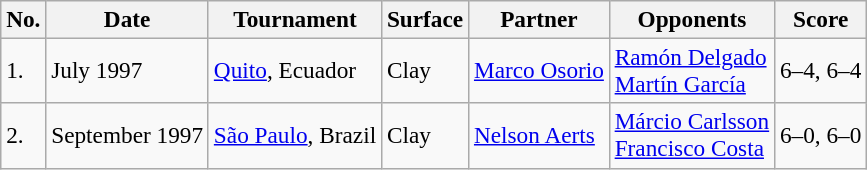<table class="sortable wikitable" style=font-size:97%>
<tr>
<th>No.</th>
<th>Date</th>
<th>Tournament</th>
<th>Surface</th>
<th>Partner</th>
<th>Opponents</th>
<th>Score</th>
</tr>
<tr>
<td>1.</td>
<td>July 1997</td>
<td><a href='#'>Quito</a>, Ecuador</td>
<td>Clay</td>
<td> <a href='#'>Marco Osorio</a></td>
<td> <a href='#'>Ramón Delgado</a><br> <a href='#'>Martín García</a></td>
<td>6–4, 6–4</td>
</tr>
<tr>
<td>2.</td>
<td>September 1997</td>
<td><a href='#'>São Paulo</a>, Brazil</td>
<td>Clay</td>
<td> <a href='#'>Nelson Aerts</a></td>
<td> <a href='#'>Márcio Carlsson</a><br> <a href='#'>Francisco Costa</a></td>
<td>6–0, 6–0</td>
</tr>
</table>
